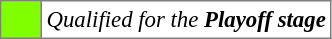<table bgcolor="#f7f8ff" cellpadding="3" cellspacing="0" border="1" style="font-size: 95%; border: gray solid 1px; border-collapse: collapse;text-align:center;">
<tr>
<td style="background: #7fff00;" width="20"></td>
<td bgcolor="#ffffff" align="left"><em>Qualified for the <strong>Playoff stage</strong> </em></td>
</tr>
</table>
